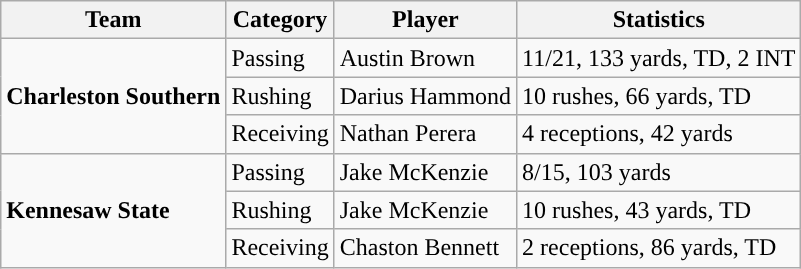<table class="wikitable" style="float: left;">
<tr>
<th>Team</th>
<th>Category</th>
<th>Player</th>
<th>Statistics</th>
</tr>
<tr>
<td rowspan=3><strong>Charleston Southern</strong></td>
<td>Passing</td>
<td>Austin Brown</td>
<td>11/21, 133 yards, TD, 2 INT</td>
</tr>
<tr>
<td>Rushing</td>
<td>Darius Hammond</td>
<td>10 rushes, 66 yards, TD</td>
</tr>
<tr>
<td>Receiving</td>
<td>Nathan Perera</td>
<td>4 receptions, 42 yards</td>
</tr>
<tr>
<td rowspan=3><strong>Kennesaw State</strong></td>
<td>Passing</td>
<td>Jake McKenzie</td>
<td>8/15, 103 yards</td>
</tr>
<tr>
<td>Rushing</td>
<td>Jake McKenzie</td>
<td>10 rushes, 43 yards, TD</td>
</tr>
<tr>
<td>Receiving</td>
<td>Chaston Bennett</td>
<td>2 receptions, 86 yards, TD</td>
</tr>
</table>
